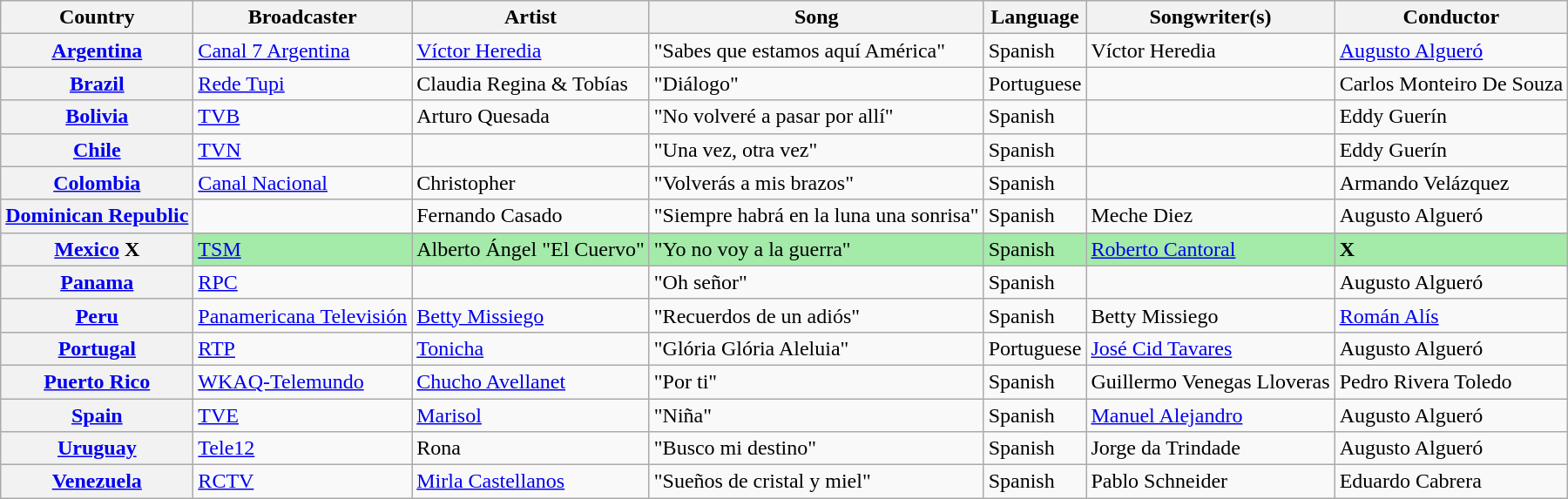<table class="wikitable plainrowheaders">
<tr>
<th scope="col">Country</th>
<th scope="col">Broadcaster</th>
<th scope="col">Artist</th>
<th scope="col">Song</th>
<th scope="col">Language</th>
<th scope="col">Songwriter(s)</th>
<th scope="col">Conductor</th>
</tr>
<tr>
<th scope="row"> <a href='#'>Argentina</a></th>
<td><a href='#'>Canal 7 Argentina</a></td>
<td><a href='#'>Víctor Heredia</a></td>
<td>"Sabes que estamos aquí América"</td>
<td>Spanish</td>
<td>Víctor Heredia</td>
<td><a href='#'>Augusto Algueró</a></td>
</tr>
<tr>
<th scope="row"> <a href='#'>Brazil</a></th>
<td><a href='#'>Rede Tupi</a></td>
<td>Claudia Regina & Tobías</td>
<td>"Diálogo"</td>
<td>Portuguese</td>
<td></td>
<td>Carlos Monteiro De Souza</td>
</tr>
<tr>
<th scope="row"> <a href='#'>Bolivia</a></th>
<td><a href='#'>TVB</a></td>
<td>Arturo Quesada</td>
<td>"No volveré a pasar por allí"</td>
<td>Spanish</td>
<td></td>
<td>Eddy Guerín</td>
</tr>
<tr>
<th scope="row"> <a href='#'>Chile</a></th>
<td><a href='#'>TVN</a></td>
<td></td>
<td>"Una vez, otra vez"</td>
<td>Spanish</td>
<td></td>
<td>Eddy Guerín</td>
</tr>
<tr>
<th scope="row"> <a href='#'>Colombia</a></th>
<td><a href='#'>Canal Nacional</a></td>
<td>Christopher</td>
<td>"Volverás a mis brazos"</td>
<td>Spanish</td>
<td></td>
<td>Armando Velázquez</td>
</tr>
<tr>
<th scope="row"> <a href='#'>Dominican Republic</a></th>
<td></td>
<td>Fernando Casado</td>
<td>"Siempre habrá en la luna una sonrisa"</td>
<td>Spanish</td>
<td>Meche Diez</td>
<td>Augusto Algueró</td>
</tr>
<tr style="background:#A4EAA9;">
<th scope="row"> <a href='#'>Mexico</a> <strong>X</strong></th>
<td><a href='#'>TSM</a></td>
<td>Alberto Ángel "El Cuervo"</td>
<td>"Yo no voy a la guerra"</td>
<td>Spanish</td>
<td><a href='#'>Roberto Cantoral</a></td>
<td><strong>X</strong></td>
</tr>
<tr>
<th scope="row"> <a href='#'>Panama</a></th>
<td><a href='#'>RPC</a></td>
<td></td>
<td>"Oh señor"</td>
<td>Spanish</td>
<td></td>
<td>Augusto Algueró</td>
</tr>
<tr>
<th scope="row"> <a href='#'>Peru</a></th>
<td><a href='#'>Panamericana Televisión</a></td>
<td><a href='#'>Betty Missiego</a></td>
<td>"Recuerdos de un adiós"</td>
<td>Spanish</td>
<td>Betty Missiego</td>
<td><a href='#'>Román Alís</a></td>
</tr>
<tr>
<th scope="row"> <a href='#'>Portugal</a></th>
<td><a href='#'>RTP</a></td>
<td><a href='#'>Tonicha</a></td>
<td>"Glória Glória Aleluia"</td>
<td>Portuguese</td>
<td><a href='#'>José Cid Tavares</a></td>
<td>Augusto Algueró</td>
</tr>
<tr>
<th scope="row"> <a href='#'>Puerto Rico</a></th>
<td><a href='#'>WKAQ-Telemundo</a></td>
<td><a href='#'>Chucho Avellanet</a></td>
<td>"Por ti"</td>
<td>Spanish</td>
<td>Guillermo Venegas Lloveras</td>
<td>Pedro Rivera Toledo</td>
</tr>
<tr>
<th scope="row"> <a href='#'>Spain</a></th>
<td><a href='#'>TVE</a></td>
<td><a href='#'>Marisol</a></td>
<td>"Niña"</td>
<td>Spanish</td>
<td><a href='#'>Manuel Alejandro</a></td>
<td>Augusto Algueró</td>
</tr>
<tr>
<th scope="row"> <a href='#'>Uruguay</a></th>
<td><a href='#'>Tele12</a></td>
<td>Rona</td>
<td>"Busco mi destino"</td>
<td>Spanish</td>
<td>Jorge da Trindade</td>
<td>Augusto Algueró</td>
</tr>
<tr>
<th scope="row"> <a href='#'>Venezuela</a></th>
<td><a href='#'>RCTV</a></td>
<td><a href='#'>Mirla Castellanos</a></td>
<td>"Sueños de cristal y miel"</td>
<td>Spanish</td>
<td>Pablo Schneider</td>
<td>Eduardo Cabrera</td>
</tr>
</table>
